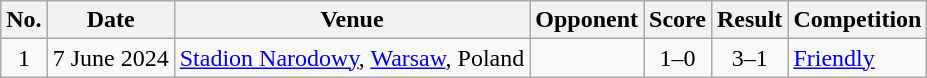<table class="wikitable sortable">
<tr>
<th scope="col">No.</th>
<th scope="col">Date</th>
<th scope="col">Venue</th>
<th scope="col">Opponent</th>
<th scope="col">Score</th>
<th scope="col">Result</th>
<th scope="col">Competition</th>
</tr>
<tr>
<td style="text-align:center">1</td>
<td>7 June 2024</td>
<td><a href='#'>Stadion Narodowy</a>, <a href='#'>Warsaw</a>, Poland</td>
<td></td>
<td style="text-align:center">1–0</td>
<td style="text-align:center">3–1</td>
<td><a href='#'>Friendly</a></td>
</tr>
</table>
